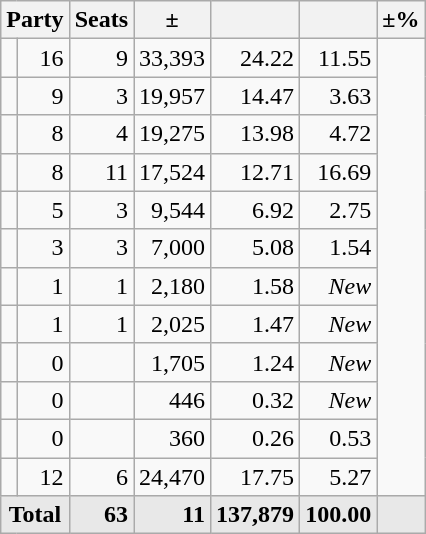<table class=wikitable>
<tr>
<th colspan=2 align=center>Party</th>
<th>Seats</th>
<th>±</th>
<th></th>
<th></th>
<th>±%</th>
</tr>
<tr>
<td></td>
<td align=right>16</td>
<td align=right> 9</td>
<td align=right>33,393</td>
<td align=right>24.22</td>
<td align=right> 11.55</td>
</tr>
<tr>
<td></td>
<td align=right>9</td>
<td align=right> 3</td>
<td align=right>19,957</td>
<td align=right>14.47</td>
<td align=right> 3.63</td>
</tr>
<tr>
<td></td>
<td align=right>8</td>
<td align=right> 4</td>
<td align=right>19,275</td>
<td align=right>13.98</td>
<td align=right> 4.72</td>
</tr>
<tr>
<td></td>
<td align=right>8</td>
<td align=right> 11</td>
<td align=right>17,524</td>
<td align=right>12.71</td>
<td align=right> 16.69</td>
</tr>
<tr>
<td></td>
<td align=right>5</td>
<td align=right> 3</td>
<td align=right>9,544</td>
<td align=right>6.92</td>
<td align=right> 2.75</td>
</tr>
<tr>
<td></td>
<td align=right>3</td>
<td align=right> 3</td>
<td align=right>7,000</td>
<td align=right>5.08</td>
<td align=right> 1.54</td>
</tr>
<tr>
<td></td>
<td align=right>1</td>
<td align=right> 1</td>
<td align=right>2,180</td>
<td align=right>1.58</td>
<td align=right><em>New</em></td>
</tr>
<tr>
<td></td>
<td align=right>1</td>
<td align=right> 1</td>
<td align=right>2,025</td>
<td align=right>1.47</td>
<td align=right><em>New</em></td>
</tr>
<tr>
<td></td>
<td align=right>0</td>
<td align=right></td>
<td align=right>1,705</td>
<td align=right>1.24</td>
<td align=right><em>New</em></td>
</tr>
<tr>
<td></td>
<td align=right>0</td>
<td align=right></td>
<td align=right>446</td>
<td align=right>0.32</td>
<td align=right><em>New</em></td>
</tr>
<tr>
<td></td>
<td align=right>0</td>
<td align=right></td>
<td align=right>360</td>
<td align=right>0.26</td>
<td align=right> 0.53</td>
</tr>
<tr>
<td></td>
<td align=right>12</td>
<td align=right> 6</td>
<td align=right>24,470</td>
<td align=right>17.75</td>
<td align=right> 5.27</td>
</tr>
<tr style="font-weight:bold; background:rgb(232,232,232);">
<td colspan=2 align=center>Total</td>
<td align=right>63</td>
<td align=right> 11</td>
<td align=right>137,879</td>
<td align=center>100.00</td>
<td align=center></td>
</tr>
</table>
